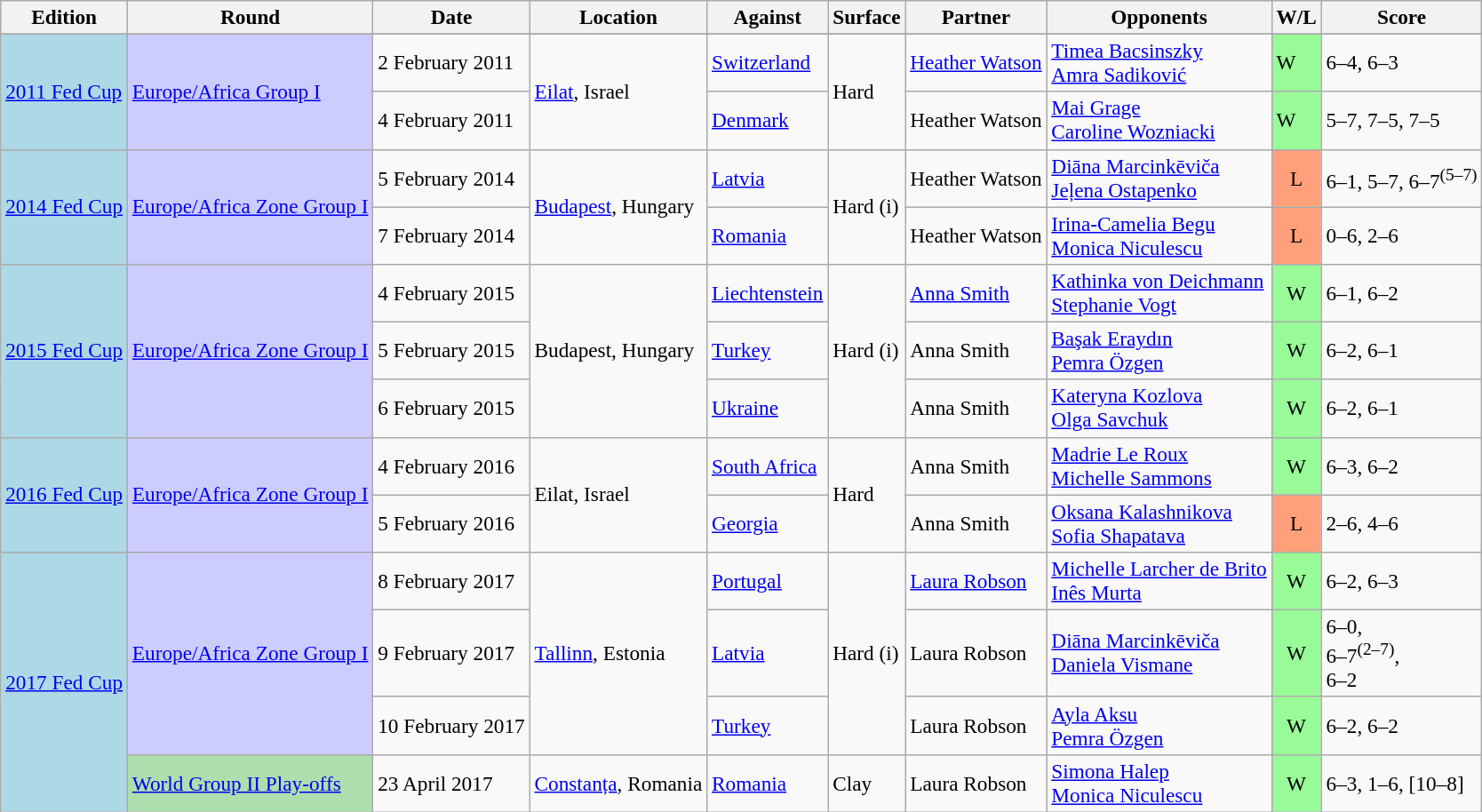<table class=wikitable style=font-size:97%;>
<tr>
<th>Edition</th>
<th>Round</th>
<th>Date</th>
<th>Location</th>
<th>Against</th>
<th>Surface</th>
<th>Partner</th>
<th>Opponents</th>
<th>W/L</th>
<th>Score</th>
</tr>
<tr>
</tr>
<tr>
<td bgcolor=lightblue rowspan=2><a href='#'>2011 Fed Cup</a></td>
<td bgcolor="#ccccff" rowspan="2"><a href='#'>Europe/Africa Group I</a></td>
<td>2 February 2011</td>
<td rowspan=2><a href='#'>Eilat</a>, Israel</td>
<td rowspan=1> <a href='#'>Switzerland</a></td>
<td rowspan=2>Hard</td>
<td> <a href='#'>Heather Watson</a></td>
<td> <a href='#'>Timea Bacsinszky</a> <br>  <a href='#'>Amra Sadiković</a></td>
<td bgcolor="#98fb98">W</td>
<td>6–4, 6–3</td>
</tr>
<tr>
<td>4 February 2011</td>
<td rowspan=1> <a href='#'>Denmark</a></td>
<td> Heather Watson</td>
<td> <a href='#'>Mai Grage</a> <br>  <a href='#'>Caroline Wozniacki</a></td>
<td bgcolor="#98fb98">W</td>
<td>5–7, 7–5, 7–5</td>
</tr>
<tr>
<td bgcolor=lightblue rowspan=2><a href='#'>2014 Fed Cup</a></td>
<td bgcolor="#ccccff" rowspan="2"><a href='#'>Europe/Africa Zone Group I</a></td>
<td>5 February 2014</td>
<td rowspan=2><a href='#'>Budapest</a>, Hungary</td>
<td> <a href='#'>Latvia</a></td>
<td rowspan=2>Hard (i)</td>
<td> Heather Watson</td>
<td> <a href='#'>Diāna Marcinkēviča</a> <br>  <a href='#'>Jeļena Ostapenko</a></td>
<td align="center" bgcolor="#ffa07a">L</td>
<td>6–1, 5–7, 6–7<sup>(5–7)</sup></td>
</tr>
<tr>
<td>7 February 2014</td>
<td> <a href='#'>Romania</a></td>
<td> Heather Watson</td>
<td> <a href='#'>Irina-Camelia Begu</a> <br>  <a href='#'>Monica Niculescu</a></td>
<td align="center" bgcolor="#ffa07a">L</td>
<td>0–6, 2–6</td>
</tr>
<tr>
<td bgcolor=lightblue rowspan=3><a href='#'>2015 Fed Cup</a></td>
<td bgcolor="#ccccff" rowspan="3"><a href='#'>Europe/Africa Zone Group I</a></td>
<td>4 February 2015</td>
<td rowspan=3>Budapest, Hungary</td>
<td> <a href='#'>Liechtenstein</a></td>
<td rowspan=3>Hard (i)</td>
<td> <a href='#'>Anna Smith</a></td>
<td> <a href='#'>Kathinka von Deichmann</a> <br>  <a href='#'>Stephanie Vogt</a></td>
<td align="center" bgcolor="#98fb98">W</td>
<td>6–1, 6–2</td>
</tr>
<tr>
<td>5 February 2015</td>
<td> <a href='#'>Turkey</a></td>
<td> Anna Smith</td>
<td> <a href='#'>Başak Eraydın</a> <br>  <a href='#'>Pemra Özgen</a></td>
<td align="center" bgcolor="#98fb98">W</td>
<td>6–2, 6–1</td>
</tr>
<tr>
<td>6 February 2015</td>
<td> <a href='#'>Ukraine</a></td>
<td> Anna Smith</td>
<td> <a href='#'>Kateryna Kozlova</a> <br>  <a href='#'>Olga Savchuk</a></td>
<td align="center" bgcolor="#98fb98">W</td>
<td>6–2, 6–1</td>
</tr>
<tr>
<td bgcolor=lightblue rowspan=2><a href='#'>2016 Fed Cup</a></td>
<td bgcolor="#ccccff" rowspan="2"><a href='#'>Europe/Africa Zone Group I</a></td>
<td>4 February 2016</td>
<td rowspan=2>Eilat, Israel</td>
<td> <a href='#'>South Africa</a></td>
<td rowspan=2>Hard</td>
<td> Anna Smith</td>
<td> <a href='#'>Madrie Le Roux</a> <br>  <a href='#'>Michelle Sammons</a></td>
<td align="center" bgcolor="#98fb98">W</td>
<td>6–3, 6–2</td>
</tr>
<tr>
<td>5 February 2016</td>
<td> <a href='#'>Georgia</a></td>
<td> Anna Smith</td>
<td> <a href='#'>Oksana Kalashnikova</a> <br>  <a href='#'>Sofia Shapatava</a></td>
<td align="center" bgcolor="#ffa07a">L</td>
<td>2–6,  4–6</td>
</tr>
<tr>
<td bgcolor=lightblue rowspan=4><a href='#'>2017 Fed Cup</a></td>
<td bgcolor="#ccccff" rowspan="3"><a href='#'>Europe/Africa Zone Group I</a></td>
<td>8 February 2017</td>
<td rowspan=3><a href='#'>Tallinn</a>, Estonia</td>
<td> <a href='#'>Portugal</a></td>
<td rowspan=3>Hard (i)</td>
<td> <a href='#'>Laura Robson</a></td>
<td> <a href='#'>Michelle Larcher de Brito</a> <br>  <a href='#'>Inês Murta</a></td>
<td align="center" bgcolor="#98fb98">W</td>
<td>6–2, 6–3</td>
</tr>
<tr>
<td>9 February 2017</td>
<td> <a href='#'>Latvia</a></td>
<td> Laura Robson</td>
<td> <a href='#'>Diāna Marcinkēviča</a> <br>  <a href='#'>Daniela Vismane</a></td>
<td align="center" bgcolor="#98fb98">W</td>
<td>6–0, <br>6–7<sup>(2–7)</sup>, <br> 6–2</td>
</tr>
<tr>
<td>10 February 2017</td>
<td> <a href='#'>Turkey</a></td>
<td> Laura Robson</td>
<td> <a href='#'>Ayla Aksu</a> <br>  <a href='#'>Pemra Özgen</a></td>
<td align="center" bgcolor="#98fb98">W</td>
<td>6–2, 6–2</td>
</tr>
<tr>
<td bgcolor="#addfad"><a href='#'>World Group II Play-offs</a></td>
<td>23 April 2017</td>
<td><a href='#'>Constanța</a>, Romania</td>
<td> <a href='#'>Romania</a></td>
<td>Clay</td>
<td> Laura Robson</td>
<td> <a href='#'>Simona Halep</a> <br>  <a href='#'>Monica Niculescu</a></td>
<td align="center" bgcolor="#98fb98">W</td>
<td>6–3, 1–6, [10–8]</td>
</tr>
</table>
